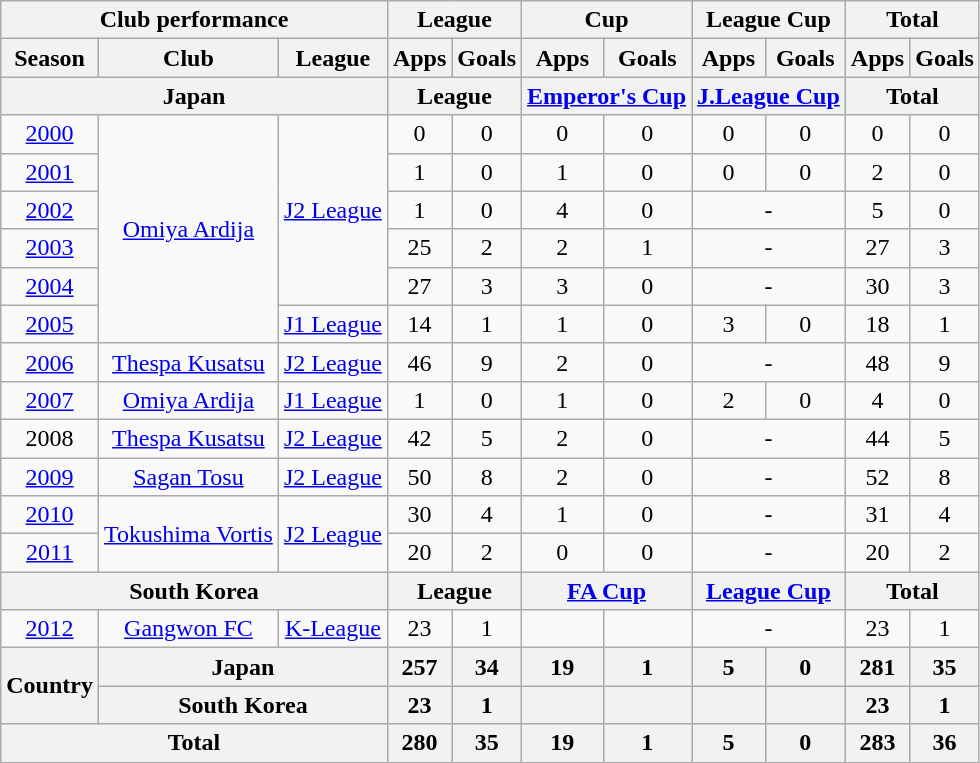<table class="wikitable" style="text-align:center;">
<tr>
<th colspan=3>Club performance</th>
<th colspan=2>League</th>
<th colspan=2>Cup</th>
<th colspan=2>League Cup</th>
<th colspan=2>Total</th>
</tr>
<tr>
<th>Season</th>
<th>Club</th>
<th>League</th>
<th>Apps</th>
<th>Goals</th>
<th>Apps</th>
<th>Goals</th>
<th>Apps</th>
<th>Goals</th>
<th>Apps</th>
<th>Goals</th>
</tr>
<tr>
<th colspan=3>Japan</th>
<th colspan=2>League</th>
<th colspan=2><a href='#'>Emperor's Cup</a></th>
<th colspan=2><a href='#'>J.League Cup</a></th>
<th colspan=2>Total</th>
</tr>
<tr>
<td><a href='#'>2000</a></td>
<td rowspan="6"><a href='#'>Omiya Ardija</a></td>
<td rowspan="5"><a href='#'>J2 League</a></td>
<td>0</td>
<td>0</td>
<td>0</td>
<td>0</td>
<td>0</td>
<td>0</td>
<td>0</td>
<td>0</td>
</tr>
<tr>
<td><a href='#'>2001</a></td>
<td>1</td>
<td>0</td>
<td>1</td>
<td>0</td>
<td>0</td>
<td>0</td>
<td>2</td>
<td>0</td>
</tr>
<tr>
<td><a href='#'>2002</a></td>
<td>1</td>
<td>0</td>
<td>4</td>
<td>0</td>
<td colspan="2">-</td>
<td>5</td>
<td>0</td>
</tr>
<tr>
<td><a href='#'>2003</a></td>
<td>25</td>
<td>2</td>
<td>2</td>
<td>1</td>
<td colspan="2">-</td>
<td>27</td>
<td>3</td>
</tr>
<tr>
<td><a href='#'>2004</a></td>
<td>27</td>
<td>3</td>
<td>3</td>
<td>0</td>
<td colspan="2">-</td>
<td>30</td>
<td>3</td>
</tr>
<tr>
<td><a href='#'>2005</a></td>
<td><a href='#'>J1 League</a></td>
<td>14</td>
<td>1</td>
<td>1</td>
<td>0</td>
<td>3</td>
<td>0</td>
<td>18</td>
<td>1</td>
</tr>
<tr>
<td><a href='#'>2006</a></td>
<td><a href='#'>Thespa Kusatsu</a></td>
<td><a href='#'>J2 League</a></td>
<td>46</td>
<td>9</td>
<td>2</td>
<td>0</td>
<td colspan="2">-</td>
<td>48</td>
<td>9</td>
</tr>
<tr>
<td><a href='#'>2007</a></td>
<td><a href='#'>Omiya Ardija</a></td>
<td><a href='#'>J1 League</a></td>
<td>1</td>
<td>0</td>
<td>1</td>
<td>0</td>
<td>2</td>
<td>0</td>
<td>4</td>
<td>0</td>
</tr>
<tr>
<td>2008</td>
<td><a href='#'>Thespa Kusatsu</a></td>
<td><a href='#'>J2 League</a></td>
<td>42</td>
<td>5</td>
<td>2</td>
<td>0</td>
<td colspan="2">-</td>
<td>44</td>
<td>5</td>
</tr>
<tr>
<td><a href='#'>2009</a></td>
<td><a href='#'>Sagan Tosu</a></td>
<td><a href='#'>J2 League</a></td>
<td>50</td>
<td>8</td>
<td>2</td>
<td>0</td>
<td colspan="2">-</td>
<td>52</td>
<td>8</td>
</tr>
<tr>
<td><a href='#'>2010</a></td>
<td rowspan=2><a href='#'>Tokushima Vortis</a></td>
<td rowspan=2><a href='#'>J2 League</a></td>
<td>30</td>
<td>4</td>
<td>1</td>
<td>0</td>
<td colspan="2">-</td>
<td>31</td>
<td>4</td>
</tr>
<tr>
<td><a href='#'>2011</a></td>
<td>20</td>
<td>2</td>
<td>0</td>
<td>0</td>
<td colspan="2">-</td>
<td>20</td>
<td>2</td>
</tr>
<tr>
<th colspan=3>South Korea</th>
<th colspan=2>League</th>
<th colspan=2><a href='#'>FA Cup</a></th>
<th colspan=2><a href='#'>League Cup</a></th>
<th colspan=2>Total</th>
</tr>
<tr>
<td><a href='#'>2012</a></td>
<td><a href='#'>Gangwon FC</a></td>
<td><a href='#'>K-League</a></td>
<td>23</td>
<td>1</td>
<td></td>
<td></td>
<td colspan="2">-</td>
<td>23</td>
<td>1</td>
</tr>
<tr>
<th rowspan=2>Country</th>
<th colspan=2>Japan</th>
<th>257</th>
<th>34</th>
<th>19</th>
<th>1</th>
<th>5</th>
<th>0</th>
<th>281</th>
<th>35</th>
</tr>
<tr>
<th colspan=2>South Korea</th>
<th>23</th>
<th>1</th>
<th></th>
<th></th>
<th></th>
<th></th>
<th>23</th>
<th>1</th>
</tr>
<tr>
<th colspan=3>Total</th>
<th>280</th>
<th>35</th>
<th>19</th>
<th>1</th>
<th>5</th>
<th>0</th>
<th>283</th>
<th>36</th>
</tr>
</table>
